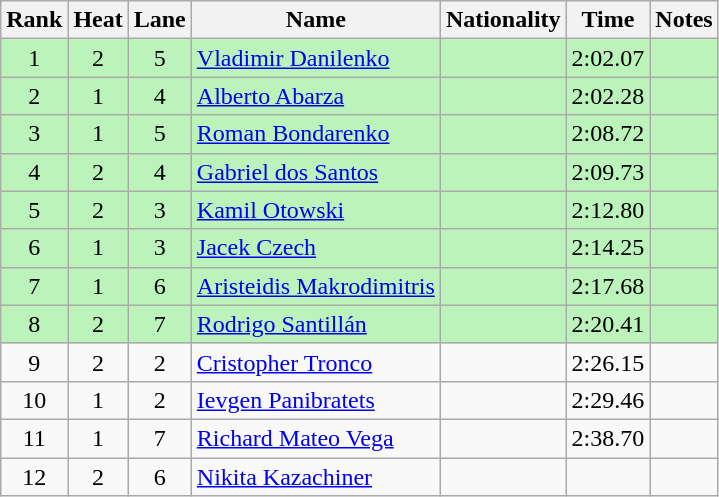<table class="wikitable sortable" style="text-align:center">
<tr>
<th>Rank</th>
<th>Heat</th>
<th>Lane</th>
<th>Name</th>
<th>Nationality</th>
<th>Time</th>
<th>Notes</th>
</tr>
<tr bgcolor=bbf3bb>
<td>1</td>
<td>2</td>
<td>5</td>
<td align=left><a href='#'>Vladimir Danilenko</a></td>
<td align=left></td>
<td>2:02.07</td>
<td></td>
</tr>
<tr bgcolor=bbf3bb>
<td>2</td>
<td>1</td>
<td>4</td>
<td align=left><a href='#'>Alberto Abarza</a></td>
<td align=left></td>
<td>2:02.28</td>
<td></td>
</tr>
<tr bgcolor=bbf3bb>
<td>3</td>
<td>1</td>
<td>5</td>
<td align=left><a href='#'>Roman Bondarenko</a></td>
<td align=left></td>
<td>2:08.72</td>
<td></td>
</tr>
<tr bgcolor=bbf3bb>
<td>4</td>
<td>2</td>
<td>4</td>
<td align=left><a href='#'>Gabriel dos Santos</a></td>
<td align=left></td>
<td>2:09.73</td>
<td></td>
</tr>
<tr bgcolor=bbf3bb>
<td>5</td>
<td>2</td>
<td>3</td>
<td align=left><a href='#'>Kamil Otowski</a></td>
<td align=left></td>
<td>2:12.80</td>
<td></td>
</tr>
<tr bgcolor=bbf3bb>
<td>6</td>
<td>1</td>
<td>3</td>
<td align=left><a href='#'>Jacek Czech</a></td>
<td align=left></td>
<td>2:14.25</td>
<td></td>
</tr>
<tr bgcolor=bbf3bb>
<td>7</td>
<td>1</td>
<td>6</td>
<td align=left><a href='#'>Aristeidis Makrodimitris</a></td>
<td align=left></td>
<td>2:17.68</td>
<td></td>
</tr>
<tr bgcolor=bbf3bb>
<td>8</td>
<td>2</td>
<td>7</td>
<td align=left><a href='#'>Rodrigo Santillán</a></td>
<td align=left></td>
<td>2:20.41</td>
<td></td>
</tr>
<tr>
<td>9</td>
<td>2</td>
<td>2</td>
<td align=left><a href='#'>Cristopher Tronco</a></td>
<td align=left></td>
<td>2:26.15</td>
<td></td>
</tr>
<tr>
<td>10</td>
<td>1</td>
<td>2</td>
<td align=left><a href='#'>Ievgen Panibratets</a></td>
<td align=left></td>
<td>2:29.46</td>
<td></td>
</tr>
<tr>
<td>11</td>
<td>1</td>
<td>7</td>
<td align=left><a href='#'>Richard Mateo Vega</a></td>
<td align=left></td>
<td>2:38.70</td>
<td></td>
</tr>
<tr>
<td>12</td>
<td>2</td>
<td>6</td>
<td align=left><a href='#'>Nikita Kazachiner</a></td>
<td align=left></td>
<td data-sort-value=9:99.99></td>
<td></td>
</tr>
</table>
